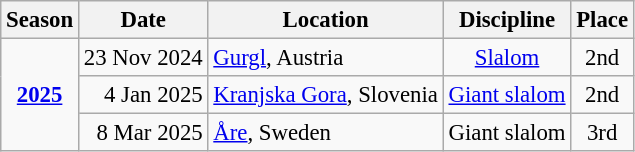<table class="wikitable" style="text-align:center; font-size:95%;">
<tr>
<th>Season</th>
<th>Date</th>
<th>Location</th>
<th>Discipline</th>
<th>Place</th>
</tr>
<tr>
<td rowspan=3><strong><a href='#'>2025</a></strong></td>
<td align=right>23 Nov 2024</td>
<td align=left> <a href='#'>Gurgl</a>, Austria</td>
<td><a href='#'>Slalom</a></td>
<td>2nd</td>
</tr>
<tr>
<td align=right>4 Jan 2025</td>
<td align=left> <a href='#'>Kranjska Gora</a>, Slovenia</td>
<td><a href='#'>Giant slalom</a></td>
<td>2nd</td>
</tr>
<tr>
<td align=right>8 Mar 2025</td>
<td align=left> <a href='#'>Åre</a>, Sweden</td>
<td>Giant slalom</td>
<td>3rd</td>
</tr>
</table>
